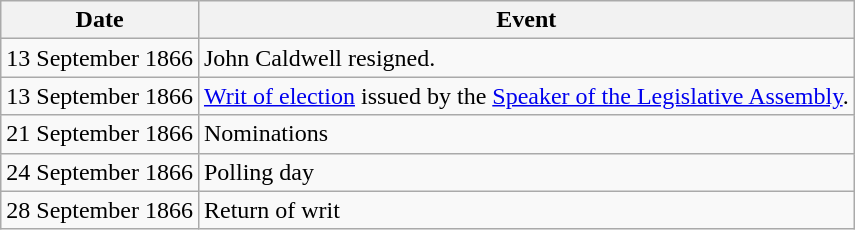<table class="wikitable">
<tr>
<th>Date</th>
<th>Event</th>
</tr>
<tr>
<td>13 September 1866</td>
<td>John Caldwell resigned.</td>
</tr>
<tr>
<td>13 September 1866</td>
<td><a href='#'>Writ of election</a> issued by the <a href='#'>Speaker of the Legislative Assembly</a>.</td>
</tr>
<tr>
<td>21 September 1866</td>
<td>Nominations</td>
</tr>
<tr>
<td>24 September 1866</td>
<td>Polling day</td>
</tr>
<tr>
<td>28 September 1866</td>
<td>Return of writ</td>
</tr>
</table>
